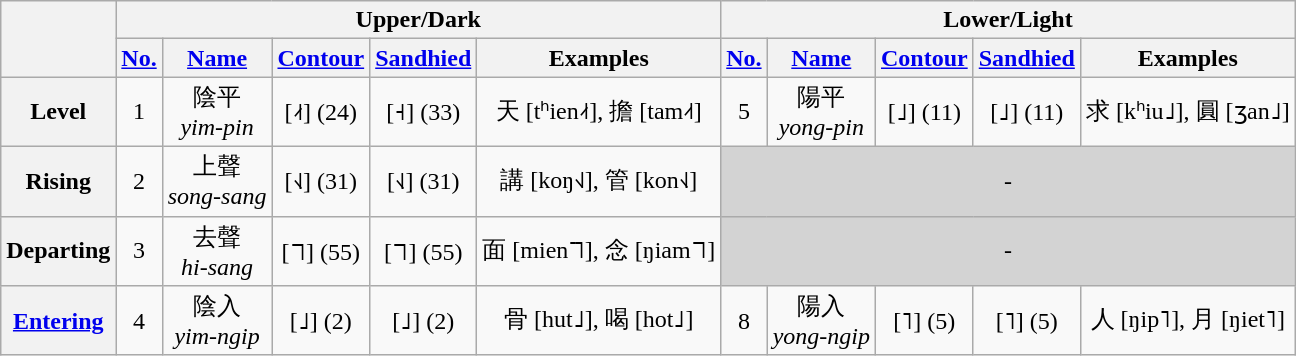<table class="wikitable" style="text-align:center">
<tr>
<th rowspan="2"></th>
<th colspan="5">Upper/Dark </th>
<th colspan="5">Lower/Light </th>
</tr>
<tr>
<th><a href='#'>No.</a></th>
<th><a href='#'>Name</a></th>
<th><a href='#'>Contour</a></th>
<th><a href='#'>Sandhied</a></th>
<th>Examples</th>
<th><a href='#'>No.</a></th>
<th><a href='#'>Name</a></th>
<th><a href='#'>Contour</a></th>
<th><a href='#'>Sandhied</a></th>
<th>Examples</th>
</tr>
<tr>
<th>Level </th>
<td>1</td>
<td>陰平<br><em>yim-pin</em></td>
<td>[˨˦] (24)</td>
<td>[˧] (33)</td>
<td>天 [tʰien˨˦], 擔 [tam˨˦]</td>
<td>5</td>
<td>陽平<br><em>yong-pin</em></td>
<td>[˩] (11)</td>
<td>[˩] (11)</td>
<td>求 [kʰiu˩], 圓 [ʒan˩]</td>
</tr>
<tr>
<th>Rising </th>
<td>2</td>
<td>上聲<br><em>song-sang</em></td>
<td>[˧˩] (31)</td>
<td>[˧˩] (31)</td>
<td>講 [koŋ˧˩], 管 [kon˧˩]</td>
<td colspan="5" style="background-color: lightgray">-</td>
</tr>
<tr>
<th>Departing </th>
<td>3</td>
<td>去聲<br><em>hi-sang</em></td>
<td>[˥˥] (55)</td>
<td>[˥˥] (55)</td>
<td>面 [mien˥˥], 念 [ŋiam˥˥]</td>
<td colspan="5" style="background-color: lightgray">-</td>
</tr>
<tr>
<th><a href='#'>Entering </a></th>
<td>4</td>
<td>陰入<br><em>yim-ngip</em></td>
<td>[˩] (2)</td>
<td>[˩] (2)</td>
<td>骨 [hut˩], 喝 [hot˩]</td>
<td>8</td>
<td>陽入<br><em>yong-ngip</em></td>
<td>[˥] (5)</td>
<td>[˥] (5)</td>
<td>人 [ŋip˥], 月 [ŋiet˥]</td>
</tr>
</table>
